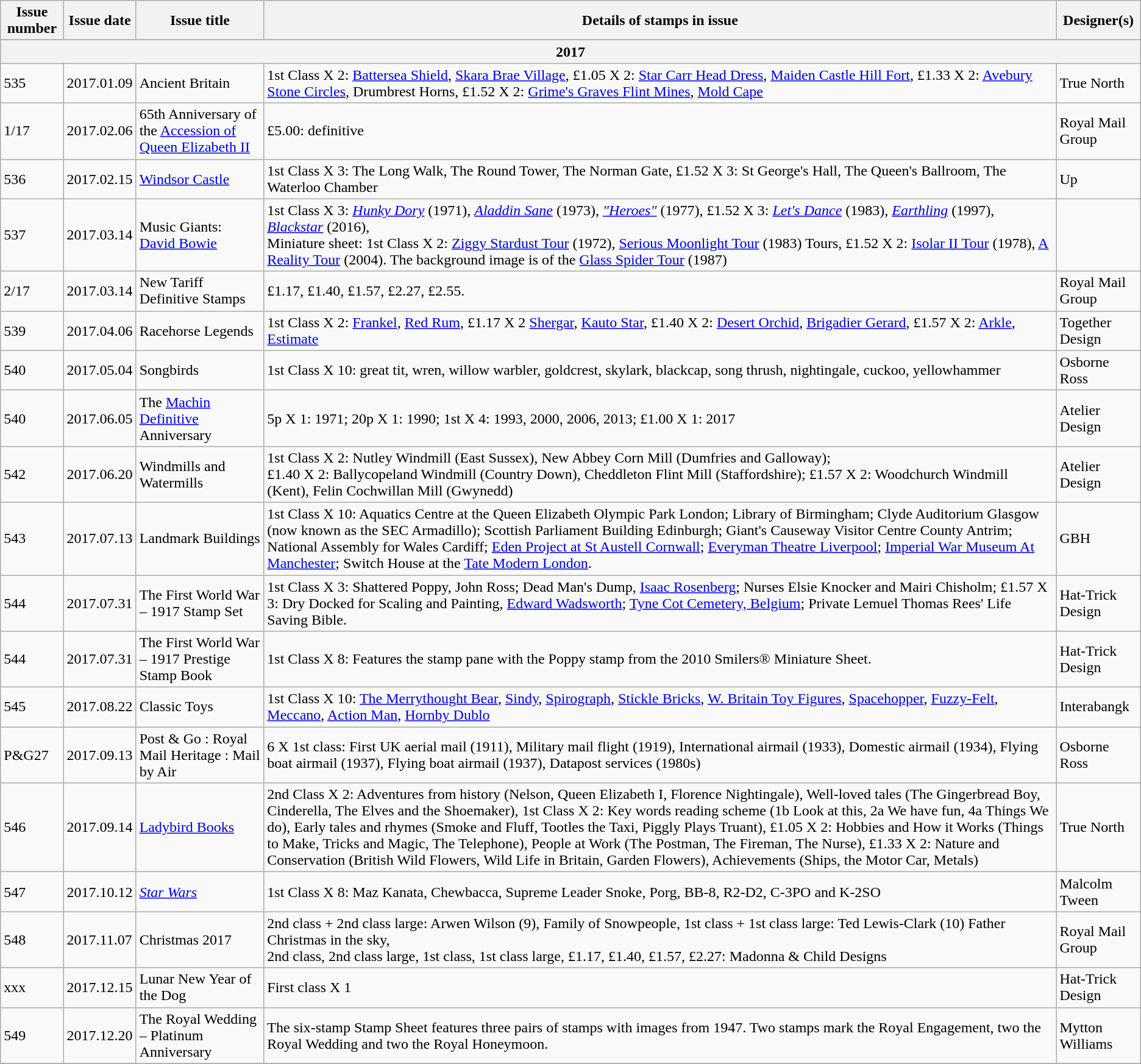<table class="wikitable">
<tr>
<th>Issue number</th>
<th>Issue date</th>
<th>Issue title</th>
<th>Details of stamps in issue</th>
<th>Designer(s)</th>
</tr>
<tr>
</tr>
<tr>
<th colspan=5>2017</th>
</tr>
<tr>
<td>535</td>
<td>2017.01.09</td>
<td>Ancient Britain</td>
<td>1st Class X 2: <a href='#'>Battersea Shield</a>, <a href='#'>Skara Brae Village</a>, £1.05 X 2: <a href='#'>Star Carr Head Dress</a>, <a href='#'>Maiden Castle Hill Fort</a>, £1.33 X 2: <a href='#'>Avebury Stone Circles</a>, Drumbrest Horns, £1.52 X 2: <a href='#'>Grime's Graves Flint Mines</a>, <a href='#'>Mold Cape</a></td>
<td>True North</td>
</tr>
<tr>
<td>1/17</td>
<td>2017.02.06</td>
<td>65th Anniversary of the <a href='#'>Accession of Queen Elizabeth II</a></td>
<td>£5.00: definitive</td>
<td>Royal Mail Group</td>
</tr>
<tr>
<td>536</td>
<td>2017.02.15</td>
<td><a href='#'>Windsor Castle</a></td>
<td>1st Class X 3: The Long Walk, The Round Tower, The Norman Gate, £1.52 X 3: St George's Hall, The Queen's Ballroom, The Waterloo Chamber</td>
<td>Up</td>
</tr>
<tr>
<td>537</td>
<td>2017.03.14</td>
<td>Music Giants: <a href='#'>David Bowie</a></td>
<td>1st Class X 3: <em><a href='#'>Hunky Dory</a></em> (1971), <em><a href='#'>Aladdin Sane</a></em> (1973), <em><a href='#'>"Heroes"</a></em> (1977), £1.52 X 3: <em><a href='#'>Let's Dance</a></em> (1983), <em><a href='#'>Earthling</a></em> (1997), <em><a href='#'>Blackstar</a></em> (2016),<br>Miniature sheet: 1st Class X 2: <a href='#'>Ziggy Stardust Tour</a> (1972), <a href='#'>Serious Moonlight Tour</a> (1983) Tours, £1.52 X 2: <a href='#'>Isolar II Tour</a> (1978), <a href='#'>A Reality Tour</a> (2004). The background image is of the <a href='#'>Glass Spider Tour</a> (1987)</td>
<td></td>
</tr>
<tr>
<td>2/17</td>
<td>2017.03.14</td>
<td>New Tariff Definitive Stamps</td>
<td>£1.17, £1.40, £1.57, £2.27, £2.55.</td>
<td>Royal Mail Group</td>
</tr>
<tr>
<td>539</td>
<td>2017.04.06</td>
<td>Racehorse Legends</td>
<td>1st Class X 2: <a href='#'>Frankel</a>, <a href='#'>Red Rum</a>, £1.17 X 2 <a href='#'>Shergar</a>, <a href='#'>Kauto Star</a>, £1.40 X 2: <a href='#'>Desert Orchid</a>, <a href='#'>Brigadier Gerard</a>, £1.57 X 2: <a href='#'>Arkle</a>, <a href='#'>Estimate</a></td>
<td>Together Design</td>
</tr>
<tr>
<td>540</td>
<td>2017.05.04</td>
<td>Songbirds</td>
<td>1st Class X 10: great tit, wren, willow warbler, goldcrest, skylark, blackcap, song thrush, nightingale, cuckoo, yellowhammer</td>
<td>Osborne Ross</td>
</tr>
<tr>
<td>540</td>
<td>2017.06.05</td>
<td>The <a href='#'>Machin Definitive</a> Anniversary</td>
<td>5p X 1: 1971; 20p X 1: 1990; 1st X 4: 1993, 2000, 2006, 2013; £1.00 X 1: 2017</td>
<td>Atelier Design</td>
</tr>
<tr>
<td>542</td>
<td>2017.06.20</td>
<td>Windmills and Watermills</td>
<td>1st Class X 2: Nutley Windmill (East Sussex), New Abbey Corn Mill (Dumfries and Galloway);<br>£1.40 X 2: Ballycopeland Windmill (Country Down), Cheddleton Flint Mill (Staffordshire);
£1.57 X 2: Woodchurch Windmill (Kent), Felin Cochwillan Mill (Gwynedd)</td>
<td>Atelier Design</td>
</tr>
<tr>
<td>543</td>
<td>2017.07.13</td>
<td>Landmark Buildings</td>
<td>1st Class X 10: Aquatics Centre at the Queen Elizabeth Olympic Park London; Library of Birmingham; Clyde Auditorium Glasgow (now known as the SEC Armadillo); Scottish Parliament Building Edinburgh; Giant's Causeway Visitor Centre County Antrim; National Assembly for Wales Cardiff; <a href='#'>Eden Project at St Austell Cornwall</a>; <a href='#'>Everyman Theatre Liverpool</a>; <a href='#'>Imperial War Museum At Manchester</a>; Switch House at the <a href='#'>Tate Modern London</a>.</td>
<td>GBH</td>
</tr>
<tr>
<td>544</td>
<td>2017.07.31</td>
<td>The First World War – 1917 Stamp Set</td>
<td>1st Class X 3: Shattered Poppy, John Ross; Dead Man's Dump, <a href='#'>Isaac Rosenberg</a>; Nurses Elsie Knocker and Mairi Chisholm; £1.57 X 3: Dry Docked for Scaling and Painting, <a href='#'>Edward Wadsworth</a>; <a href='#'>Tyne Cot Cemetery, Belgium</a>; Private Lemuel Thomas Rees' Life Saving Bible.</td>
<td>Hat-Trick Design</td>
</tr>
<tr>
<td>544</td>
<td>2017.07.31</td>
<td>The First World War – 1917 Prestige Stamp Book</td>
<td>1st Class X 8: Features the stamp pane with the Poppy stamp from the 2010 Smilers® Miniature Sheet.</td>
<td>Hat-Trick Design</td>
</tr>
<tr>
<td>545</td>
<td>2017.08.22</td>
<td>Classic Toys</td>
<td>1st Class X 10: <a href='#'>The Merrythought Bear</a>, <a href='#'>Sindy</a>, <a href='#'>Spirograph</a>, <a href='#'>Stickle Bricks</a>, <a href='#'>W. Britain Toy Figures</a>, <a href='#'>Spacehopper</a>, <a href='#'>Fuzzy-Felt</a>, <a href='#'>Meccano</a>, <a href='#'>Action Man</a>, <a href='#'>Hornby Dublo</a></td>
<td>Interabangk</td>
</tr>
<tr>
<td>P&G27</td>
<td>2017.09.13</td>
<td>Post & Go : Royal Mail Heritage : Mail by Air</td>
<td>6 X 1st class: First UK aerial mail (1911), Military mail flight (1919), International airmail (1933), Domestic airmail (1934), Flying boat airmail (1937), Flying boat airmail (1937), Datapost services (1980s)</td>
<td>Osborne Ross</td>
</tr>
<tr>
<td>546</td>
<td>2017.09.14</td>
<td><a href='#'>Ladybird Books</a></td>
<td>2nd Class X 2: Adventures from history (Nelson, Queen Elizabeth I, Florence Nightingale), Well-loved tales (The Gingerbread Boy, Cinderella, The Elves and the Shoemaker), 1st Class X 2: Key words reading scheme (1b Look at this, 2a We have fun, 4a Things We do), Early tales and rhymes (Smoke and Fluff, Tootles the Taxi, Piggly Plays Truant), £1.05 X 2: Hobbies and How it Works (Things to Make, Tricks and Magic, The Telephone), People at Work (The Postman, The Fireman, The Nurse), £1.33 X 2: Nature and Conservation (British Wild Flowers, Wild Life in Britain, Garden Flowers), Achievements (Ships, the Motor Car, Metals)</td>
<td>True North</td>
</tr>
<tr>
<td>547</td>
<td>2017.10.12</td>
<td><em><a href='#'>Star Wars</a></em></td>
<td>1st Class X 8: Maz Kanata, Chewbacca, Supreme Leader Snoke, Porg, BB-8, R2-D2, C-3PO and K-2SO</td>
<td>Malcolm Tween</td>
</tr>
<tr>
<td>548</td>
<td>2017.11.07</td>
<td>Christmas 2017</td>
<td>2nd class + 2nd class large: Arwen Wilson (9), Family of Snowpeople, 1st class + 1st class large: Ted Lewis-Clark (10) Father Christmas in the sky,<br>2nd class, 2nd class large, 1st class, 1st class large, £1.17, £1.40, £1.57, £2.27: Madonna & Child Designs</td>
<td>Royal Mail Group</td>
</tr>
<tr>
<td>xxx</td>
<td>2017.12.15</td>
<td>Lunar New Year of the Dog</td>
<td>First class X 1</td>
<td>Hat-Trick Design</td>
</tr>
<tr>
<td>549</td>
<td>2017.12.20</td>
<td>The Royal Wedding – Platinum Anniversary</td>
<td>The six-stamp Stamp Sheet features three pairs of stamps with images from 1947. Two stamps mark the Royal Engagement, two the Royal Wedding and two the Royal Honeymoon.</td>
<td>Mytton Williams</td>
</tr>
<tr>
</tr>
</table>
